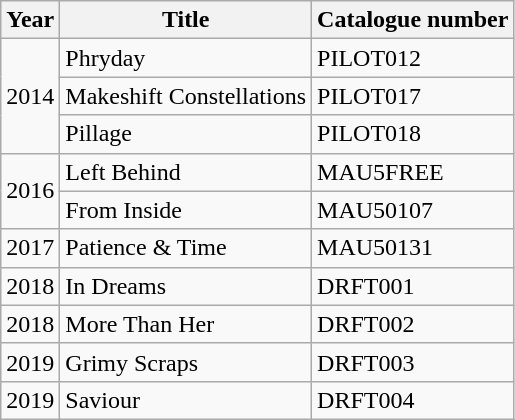<table class="wikitable">
<tr>
<th rowspan="1">Year</th>
<th rowspan="1">Title</th>
<th rowspan="1">Catalogue number</th>
</tr>
<tr>
<td rowspan="3">2014</td>
<td>Phryday</td>
<td>PILOT012</td>
</tr>
<tr>
<td>Makeshift Constellations</td>
<td>PILOT017</td>
</tr>
<tr>
<td>Pillage</td>
<td>PILOT018</td>
</tr>
<tr>
<td rowspan="2">2016</td>
<td>Left Behind</td>
<td>MAU5FREE</td>
</tr>
<tr>
<td>From Inside</td>
<td>MAU50107</td>
</tr>
<tr>
<td rowspan="1">2017</td>
<td>Patience & Time</td>
<td>MAU50131</td>
</tr>
<tr>
<td rowspan="1">2018</td>
<td>In Dreams</td>
<td>DRFT001</td>
</tr>
<tr>
<td rowspan="1">2018</td>
<td>More Than Her</td>
<td>DRFT002</td>
</tr>
<tr>
<td rowspan="1">2019</td>
<td>Grimy Scraps</td>
<td>DRFT003</td>
</tr>
<tr>
<td rowspan="1">2019</td>
<td>Saviour</td>
<td>DRFT004</td>
</tr>
</table>
